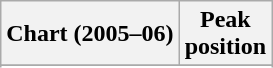<table class="wikitable plainrowheaders sortable" style="text-align:center;" border="1">
<tr>
<th scope="col">Chart (2005–06)</th>
<th scope="col">Peak<br>position</th>
</tr>
<tr>
</tr>
<tr>
</tr>
<tr>
</tr>
<tr>
</tr>
</table>
